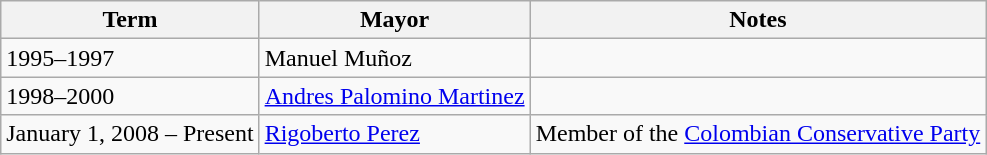<table class="wikitable">
<tr>
<th>Term</th>
<th>Mayor</th>
<th>Notes</th>
</tr>
<tr>
<td>1995–1997</td>
<td>Manuel Muñoz</td>
<td></td>
</tr>
<tr>
<td>1998–2000</td>
<td><a href='#'>Andres Palomino Martinez</a></td>
<td></td>
</tr>
<tr>
<td>January 1, 2008 – Present</td>
<td><a href='#'>Rigoberto Perez</a></td>
<td>Member of the <a href='#'>Colombian Conservative Party</a></td>
</tr>
</table>
